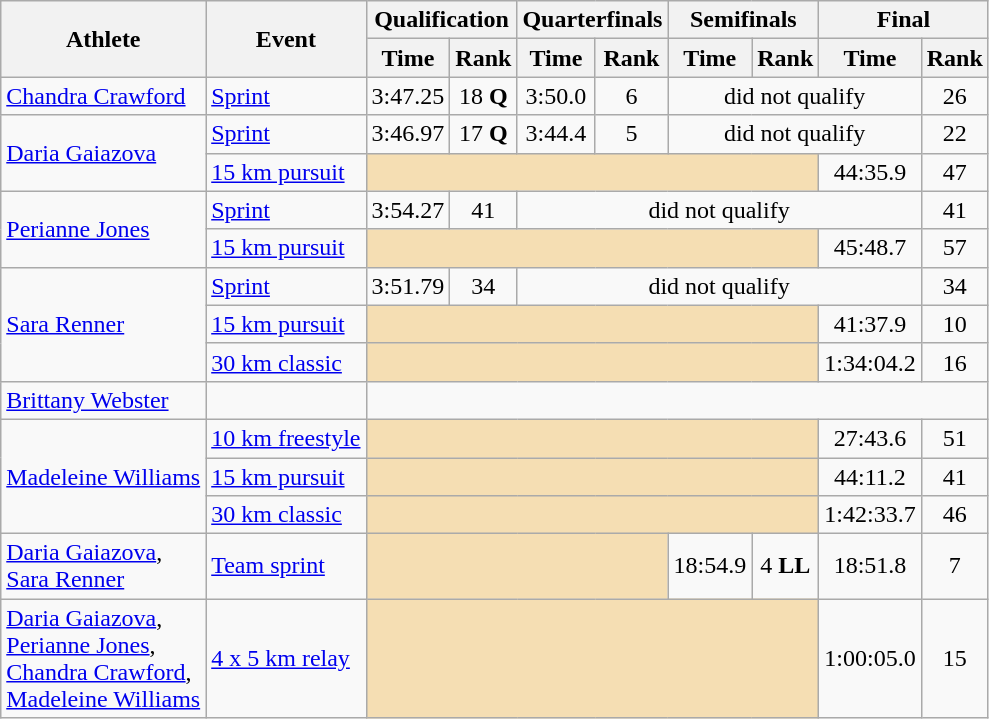<table class="wikitable">
<tr>
<th rowspan="2">Athlete</th>
<th rowspan="2">Event</th>
<th colspan="2">Qualification</th>
<th colspan="2">Quarterfinals</th>
<th colspan="2">Semifinals</th>
<th colspan="2">Final</th>
</tr>
<tr>
<th>Time</th>
<th>Rank</th>
<th>Time</th>
<th>Rank</th>
<th>Time</th>
<th>Rank</th>
<th>Time</th>
<th>Rank</th>
</tr>
<tr>
<td rowspan=1><a href='#'>Chandra Crawford</a></td>
<td><a href='#'>Sprint</a></td>
<td align="center">3:47.25</td>
<td align="center">18 <strong>Q</strong></td>
<td align="center">3:50.0</td>
<td align="center">6</td>
<td colspan="3" align="center">did not qualify</td>
<td align="center">26</td>
</tr>
<tr>
<td rowspan=2><a href='#'>Daria Gaiazova</a></td>
<td><a href='#'>Sprint</a></td>
<td align="center">3:46.97</td>
<td align="center">17 <strong>Q</strong></td>
<td align="center">3:44.4</td>
<td align="center">5</td>
<td colspan="3" align="center">did not qualify</td>
<td align="center">22</td>
</tr>
<tr>
<td><a href='#'>15 km pursuit</a></td>
<td colspan="6" bgcolor="wheat"></td>
<td align="center">44:35.9</td>
<td align="center">47</td>
</tr>
<tr>
<td rowspan=2><a href='#'>Perianne Jones</a></td>
<td><a href='#'>Sprint</a></td>
<td align="center">3:54.27</td>
<td align="center">41</td>
<td colspan="5" align="center">did not qualify</td>
<td align="center">41</td>
</tr>
<tr>
<td><a href='#'>15 km pursuit</a></td>
<td colspan="6" bgcolor="wheat"></td>
<td align="center">45:48.7</td>
<td align="center">57</td>
</tr>
<tr>
<td rowspan=3><a href='#'>Sara Renner</a></td>
<td><a href='#'>Sprint</a></td>
<td align="center">3:51.79</td>
<td align="center">34</td>
<td colspan="5" align="center">did not qualify</td>
<td align="center">34</td>
</tr>
<tr>
<td><a href='#'>15 km pursuit</a></td>
<td colspan="6" bgcolor="wheat"></td>
<td align="center">41:37.9</td>
<td align="center">10</td>
</tr>
<tr>
<td><a href='#'>30 km classic</a></td>
<td colspan="6" bgcolor="wheat"></td>
<td align="center">1:34:04.2</td>
<td align="center">16</td>
</tr>
<tr>
<td rowspan=1><a href='#'>Brittany Webster</a></td>
<td></td>
<td colspan="8"></td>
</tr>
<tr>
<td rowspan=3><a href='#'>Madeleine Williams</a></td>
<td><a href='#'>10 km freestyle</a></td>
<td colspan="6" bgcolor="wheat"></td>
<td align="center">27:43.6</td>
<td align="center">51</td>
</tr>
<tr>
<td><a href='#'>15 km pursuit</a></td>
<td colspan="6" bgcolor="wheat"></td>
<td align="center">44:11.2</td>
<td align="center">41</td>
</tr>
<tr>
<td><a href='#'>30 km classic</a></td>
<td colspan="6" bgcolor="wheat"></td>
<td align="center">1:42:33.7</td>
<td align="center">46</td>
</tr>
<tr>
<td rowspan=1><a href='#'>Daria Gaiazova</a>, <br><a href='#'>Sara Renner</a></td>
<td><a href='#'>Team sprint</a></td>
<td colspan="4" bgcolor="wheat"></td>
<td align="center">18:54.9</td>
<td align="center">4 <strong>LL</strong></td>
<td align="center">18:51.8</td>
<td align="center">7</td>
</tr>
<tr>
<td rowspan=1><a href='#'>Daria Gaiazova</a>, <br><a href='#'>Perianne Jones</a>, <br><a href='#'>Chandra Crawford</a>, <br><a href='#'>Madeleine Williams</a></td>
<td><a href='#'>4 x 5 km relay</a></td>
<td colspan="6" bgcolor="wheat"></td>
<td align="center">1:00:05.0</td>
<td align="center">15</td>
</tr>
</table>
